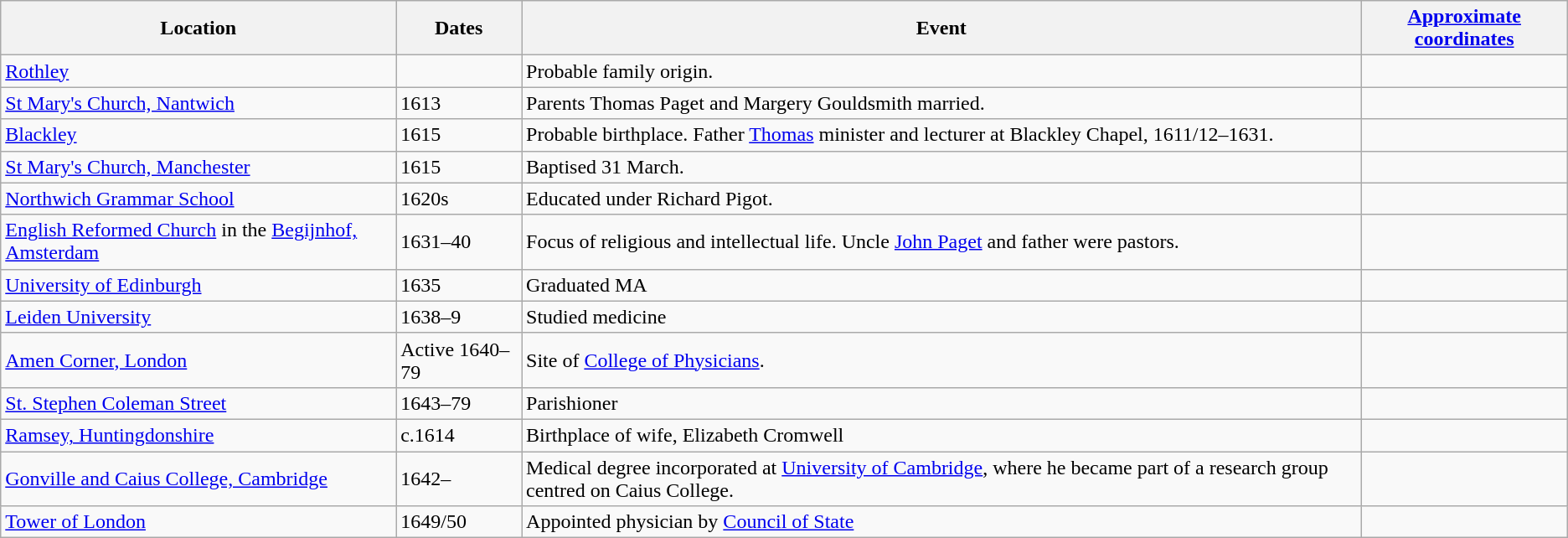<table class="wikitable">
<tr>
<th>Location</th>
<th>Dates</th>
<th>Event</th>
<th><a href='#'>Approximate coordinates</a></th>
</tr>
<tr>
<td><a href='#'>Rothley</a></td>
<td></td>
<td>Probable family origin.</td>
<td></td>
</tr>
<tr>
<td><a href='#'>St Mary's Church, Nantwich</a></td>
<td>1613</td>
<td>Parents Thomas Paget and Margery Gouldsmith married.</td>
<td></td>
</tr>
<tr>
<td><a href='#'>Blackley</a></td>
<td>1615</td>
<td>Probable birthplace. Father <a href='#'>Thomas</a> minister and lecturer at Blackley Chapel, 1611/12–1631.</td>
<td></td>
</tr>
<tr>
<td><a href='#'>St Mary's Church, Manchester</a></td>
<td>1615</td>
<td>Baptised 31 March.</td>
<td></td>
</tr>
<tr>
<td><a href='#'>Northwich Grammar School</a></td>
<td>1620s</td>
<td>Educated under Richard Pigot.</td>
<td></td>
</tr>
<tr>
<td><a href='#'>English Reformed Church</a> in the <a href='#'>Begijnhof, Amsterdam</a></td>
<td>1631–40</td>
<td>Focus of religious and intellectual life. Uncle <a href='#'>John Paget</a> and father were pastors.</td>
<td></td>
</tr>
<tr>
<td><a href='#'>University of Edinburgh</a></td>
<td>1635</td>
<td>Graduated MA</td>
<td></td>
</tr>
<tr>
<td><a href='#'>Leiden University</a></td>
<td>1638–9</td>
<td>Studied medicine</td>
<td></td>
</tr>
<tr>
<td><a href='#'>Amen Corner, London</a></td>
<td>Active 1640–79</td>
<td>Site of <a href='#'>College of Physicians</a>.</td>
<td></td>
</tr>
<tr>
<td><a href='#'>St. Stephen Coleman Street</a></td>
<td>1643–79</td>
<td>Parishioner</td>
<td></td>
</tr>
<tr>
<td><a href='#'>Ramsey, Huntingdonshire</a></td>
<td>c.1614</td>
<td>Birthplace of wife, Elizabeth Cromwell</td>
<td></td>
</tr>
<tr>
<td><a href='#'>Gonville and Caius College, Cambridge</a></td>
<td>1642–</td>
<td>Medical degree incorporated at <a href='#'>University of Cambridge</a>, where he became part of a research group centred on Caius College.</td>
<td></td>
</tr>
<tr>
<td><a href='#'>Tower of London</a></td>
<td>1649/50</td>
<td>Appointed physician by <a href='#'>Council of State</a></td>
<td></td>
</tr>
</table>
